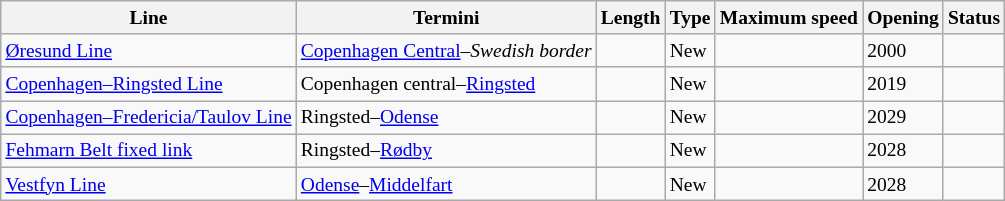<table class="wikitable sortable static-row-numbers static-row-header-hash" style="font-size:small;">
<tr>
<th>Line</th>
<th>Termini</th>
<th data-sort-type="number">Length</th>
<th>Type</th>
<th>Maximum speed</th>
<th>Opening</th>
<th>Status</th>
</tr>
<tr>
<td><a href='#'>Øresund Line</a></td>
<td><a href='#'>Copenhagen Central</a>–<em>Swedish border</em></td>
<td></td>
<td>New</td>
<td></td>
<td>2000</td>
<td></td>
</tr>
<tr>
<td><a href='#'>Copenhagen–Ringsted Line</a></td>
<td>Copenhagen central–<a href='#'>Ringsted</a></td>
<td></td>
<td>New</td>
<td></td>
<td>2019</td>
<td></td>
</tr>
<tr>
<td><a href='#'>Copenhagen–Fredericia/Taulov Line</a></td>
<td>Ringsted–<a href='#'>Odense</a></td>
<td></td>
<td>New</td>
<td></td>
<td>2029</td>
<td></td>
</tr>
<tr>
<td><a href='#'>Fehmarn Belt fixed link</a></td>
<td>Ringsted–<a href='#'>Rødby</a></td>
<td></td>
<td>New</td>
<td></td>
<td>2028</td>
<td></td>
</tr>
<tr>
<td><a href='#'>Vestfyn Line</a></td>
<td><a href='#'>Odense</a>–<a href='#'>Middelfart</a></td>
<td></td>
<td>New</td>
<td></td>
<td>2028</td>
<td></td>
</tr>
</table>
